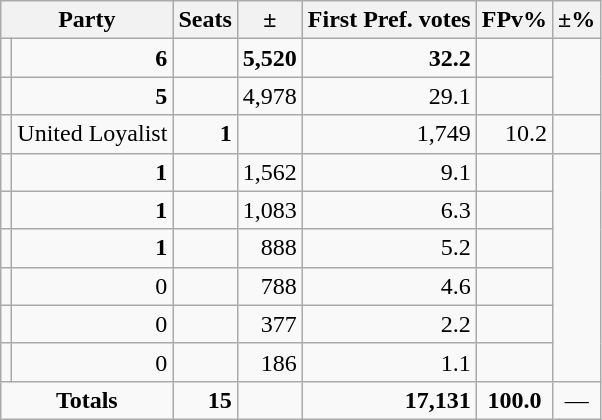<table class=wikitable>
<tr>
<th colspan=2 align=center>Party</th>
<th valign=top>Seats</th>
<th valign=top>±</th>
<th valign=top>First Pref. votes</th>
<th valign=top>FPv%</th>
<th valign=top>±%</th>
</tr>
<tr>
<td></td>
<td align=right><strong>6</strong></td>
<td align=right></td>
<td align=right><strong>5,520</strong></td>
<td align=right><strong>32.2</strong></td>
<td align=right></td>
</tr>
<tr>
<td></td>
<td align=right><strong>5</strong></td>
<td align=right></td>
<td align=right>4,978</td>
<td align=right>29.1</td>
<td align=right></td>
</tr>
<tr>
<td></td>
<td>United Loyalist</td>
<td align=right><strong>1</strong></td>
<td align=right></td>
<td align=right>1,749</td>
<td align=right>10.2</td>
<td align=right></td>
</tr>
<tr>
<td></td>
<td align=right><strong>1</strong></td>
<td align=right></td>
<td align=right>1,562</td>
<td align=right>9.1</td>
<td align=right></td>
</tr>
<tr>
<td></td>
<td align=right><strong>1</strong></td>
<td align=right></td>
<td align=right>1,083</td>
<td align=right>6.3</td>
<td align=right></td>
</tr>
<tr>
<td></td>
<td align=right><strong>1</strong></td>
<td align=right></td>
<td align=right>888</td>
<td align=right>5.2</td>
<td align=right></td>
</tr>
<tr>
<td></td>
<td align=right>0</td>
<td align=right></td>
<td align=right>788</td>
<td align=right>4.6</td>
<td align=right></td>
</tr>
<tr>
<td></td>
<td align=right>0</td>
<td align=right></td>
<td align=right>377</td>
<td align=right>2.2</td>
<td align=right></td>
</tr>
<tr>
<td></td>
<td align=right>0</td>
<td align=right></td>
<td align=right>186</td>
<td align=right>1.1</td>
<td align=right></td>
</tr>
<tr>
<td colspan=2 align=center><strong>Totals</strong></td>
<td align=right><strong>15</strong></td>
<td align=center></td>
<td align=right><strong>17,131</strong></td>
<td align=center><strong>100.0</strong></td>
<td align=center>—</td>
</tr>
</table>
